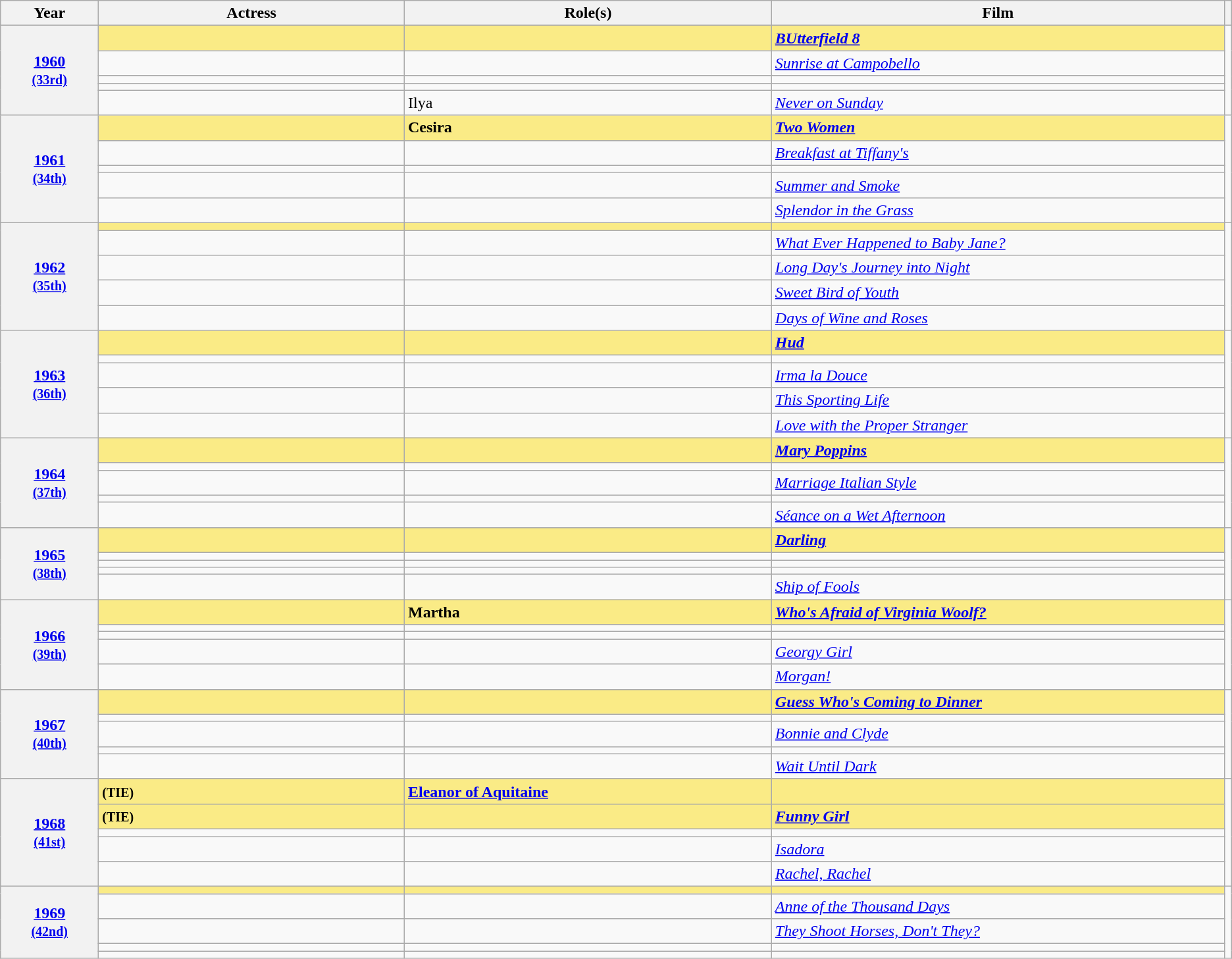<table class="wikitable sortable">
<tr>
<th scope="col" style="width:8%;">Year</th>
<th scope="col" style="width:25%;">Actress</th>
<th scope="col" style="width:30%;">Role(s)</th>
<th scope="col" style="width:70%;">Film</th>
<th scope="col" style="width:2%;" class="unsortable"></th>
</tr>
<tr>
<th scope="row" rowspan=5 style="text-align:center"><a href='#'>1960</a><br><small><a href='#'>(33rd)</a> </small></th>
<td style="background:#FAEB86;"><strong> </strong></td>
<td style="background:#FAEB86;"><strong></strong></td>
<td style="background:#FAEB86;"><strong><em><a href='#'>BUtterfield 8</a></em></strong></td>
<td rowspan=5></td>
</tr>
<tr>
<td></td>
<td></td>
<td><em><a href='#'>Sunrise at Campobello</a></em></td>
</tr>
<tr>
<td></td>
<td></td>
<td></td>
</tr>
<tr>
<td></td>
<td></td>
<td></td>
</tr>
<tr>
<td></td>
<td>Ilya</td>
<td><em><a href='#'>Never on Sunday</a></em></td>
</tr>
<tr>
<th scope="row" rowspan=5 style="text-align:center"><a href='#'>1961</a><br><small><a href='#'>(34th)</a> </small></th>
<td style="background:#FAEB86;"><strong> </strong></td>
<td style="background:#FAEB86;"><strong>Cesira</strong></td>
<td style="background:#FAEB86;"><strong><em><a href='#'>Two Women</a></em></strong></td>
<td rowspan=5></td>
</tr>
<tr>
<td></td>
<td></td>
<td><em><a href='#'>Breakfast at Tiffany's</a></em></td>
</tr>
<tr>
<td></td>
<td></td>
<td></td>
</tr>
<tr>
<td></td>
<td></td>
<td><em><a href='#'>Summer and Smoke</a></em></td>
</tr>
<tr>
<td></td>
<td></td>
<td><em><a href='#'>Splendor in the Grass</a></em></td>
</tr>
<tr>
<th scope="row" rowspan=5 style="text-align:center"><a href='#'>1962</a><br><small><a href='#'>(35th)</a> </small></th>
<td style="background:#FAEB86;"><strong> </strong></td>
<td style="background:#FAEB86;"><strong></strong></td>
<td style="background:#FAEB86;"><strong></strong></td>
<td rowspan=5></td>
</tr>
<tr>
<td></td>
<td></td>
<td><em><a href='#'>What Ever Happened to Baby Jane?</a></em></td>
</tr>
<tr>
<td></td>
<td></td>
<td><em><a href='#'>Long Day's Journey into Night</a></em></td>
</tr>
<tr>
<td></td>
<td></td>
<td><em><a href='#'>Sweet Bird of Youth</a></em></td>
</tr>
<tr>
<td></td>
<td></td>
<td><em><a href='#'>Days of Wine and Roses</a></em></td>
</tr>
<tr>
<th scope="row" rowspan=5 style="text-align:center"><a href='#'>1963</a><br><small><a href='#'>(36th)</a> </small></th>
<td style="background:#FAEB86;"><strong> </strong></td>
<td style="background:#FAEB86;"><strong></strong></td>
<td style="background:#FAEB86;"><strong><em><a href='#'>Hud</a></em></strong></td>
<td rowspan=5></td>
</tr>
<tr>
<td></td>
<td></td>
<td></td>
</tr>
<tr>
<td></td>
<td></td>
<td><em><a href='#'>Irma la Douce</a></em></td>
</tr>
<tr>
<td></td>
<td></td>
<td><em><a href='#'>This Sporting Life</a></em></td>
</tr>
<tr>
<td></td>
<td></td>
<td><em><a href='#'>Love with the Proper Stranger</a></em></td>
</tr>
<tr>
<th scope="row" rowspan=5 style="text-align:center"><a href='#'>1964</a><br><small><a href='#'>(37th)</a> </small></th>
<td style="background:#FAEB86;"><strong> </strong></td>
<td style="background:#FAEB86;"><strong></strong></td>
<td style="background:#FAEB86;"><strong><em><a href='#'>Mary Poppins</a></em></strong></td>
<td rowspan=5></td>
</tr>
<tr>
<td></td>
<td></td>
<td></td>
</tr>
<tr>
<td></td>
<td></td>
<td><em><a href='#'>Marriage Italian Style</a></em></td>
</tr>
<tr>
<td></td>
<td></td>
<td></td>
</tr>
<tr>
<td></td>
<td></td>
<td><em><a href='#'>Séance on a Wet Afternoon</a></em></td>
</tr>
<tr>
<th scope="row" rowspan=5 style="text-align:center"><a href='#'>1965</a><br><small><a href='#'>(38th)</a> </small></th>
<td style="background:#FAEB86;"><strong> </strong></td>
<td style="background:#FAEB86;"><strong></strong></td>
<td style="background:#FAEB86;"><strong><em><a href='#'>Darling</a></em></strong></td>
<td rowspan=5></td>
</tr>
<tr>
<td></td>
<td></td>
<td></td>
</tr>
<tr>
<td></td>
<td></td>
<td></td>
</tr>
<tr>
<td></td>
<td></td>
<td></td>
</tr>
<tr>
<td></td>
<td></td>
<td><em><a href='#'>Ship of Fools</a></em></td>
</tr>
<tr>
<th scope="row" rowspan=5 style="text-align:center"><a href='#'>1966</a><br><small><a href='#'>(39th)</a> </small></th>
<td style="background:#FAEB86;"><strong> </strong></td>
<td style="background:#FAEB86;"><strong>Martha</strong></td>
<td style="background:#FAEB86;"><strong><em><a href='#'>Who's Afraid of Virginia Woolf?</a></em></strong></td>
<td rowspan=5></td>
</tr>
<tr>
<td></td>
<td></td>
<td></td>
</tr>
<tr>
<td></td>
<td></td>
<td></td>
</tr>
<tr>
<td></td>
<td></td>
<td><em><a href='#'>Georgy Girl</a></em></td>
</tr>
<tr>
<td></td>
<td></td>
<td><em><a href='#'>Morgan!</a></em></td>
</tr>
<tr>
<th scope="row" rowspan=5 style="text-align:center"><a href='#'>1967</a><br><small><a href='#'>(40th)</a> </small></th>
<td style="background:#FAEB86;"><strong> </strong></td>
<td style="background:#FAEB86;"><strong></strong></td>
<td style="background:#FAEB86;"><strong><em><a href='#'>Guess Who's Coming to Dinner</a></em></strong></td>
<td rowspan=5></td>
</tr>
<tr>
<td></td>
<td></td>
<td></td>
</tr>
<tr>
<td></td>
<td></td>
<td><em><a href='#'>Bonnie and Clyde</a></em></td>
</tr>
<tr>
<td></td>
<td></td>
<td></td>
</tr>
<tr>
<td></td>
<td></td>
<td><em><a href='#'>Wait Until Dark</a></em></td>
</tr>
<tr>
<th scope="row" rowspan=5 style="text-align:center"><a href='#'>1968</a><br><small><a href='#'>(41st)</a> </small></th>
<td style="background:#FAEB86;"><strong>  <small>(TIE)</small> </strong></td>
<td style="background:#FAEB86;"><strong><a href='#'>Eleanor of Aquitaine</a></strong></td>
<td style="background:#FAEB86;"><strong></strong></td>
<td rowspan=5></td>
</tr>
<tr>
<td style="background:#FAEB86;"><strong>  <small>(TIE)</small> </strong></td>
<td style="background:#FAEB86;"><strong></strong></td>
<td style="background:#FAEB86;"><strong><em><a href='#'>Funny Girl</a></em></strong></td>
</tr>
<tr>
<td></td>
<td></td>
<td></td>
</tr>
<tr>
<td></td>
<td></td>
<td><em><a href='#'>Isadora</a></em></td>
</tr>
<tr>
<td></td>
<td></td>
<td><em><a href='#'>Rachel, Rachel</a></em></td>
</tr>
<tr>
<th scope="row" rowspan=5 style="text-align:center"><a href='#'>1969</a><br><small><a href='#'>(42nd)</a> </small></th>
<td style="background:#FAEB86;"><strong> </strong></td>
<td style="background:#FAEB86;"><strong></strong></td>
<td style="background:#FAEB86;"><strong></strong></td>
<td rowspan=5></td>
</tr>
<tr>
<td></td>
<td></td>
<td><em><a href='#'>Anne of the Thousand Days</a></em></td>
</tr>
<tr>
<td></td>
<td></td>
<td><em><a href='#'>They Shoot Horses, Don't They?</a></em></td>
</tr>
<tr>
<td></td>
<td></td>
<td></td>
</tr>
<tr>
<td></td>
<td></td>
<td></td>
</tr>
</table>
